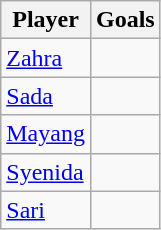<table class="wikitable sortable" style="text-align: left;">
<tr>
<th>Player</th>
<th>Goals</th>
</tr>
<tr>
<td><a href='#'>Zahra</a></td>
<td></td>
</tr>
<tr>
<td><a href='#'>Sada</a></td>
<td></td>
</tr>
<tr>
<td><a href='#'>Mayang</a></td>
<td></td>
</tr>
<tr>
<td><a href='#'>Syenida</a></td>
<td></td>
</tr>
<tr>
<td><a href='#'>Sari</a></td>
<td></td>
</tr>
</table>
